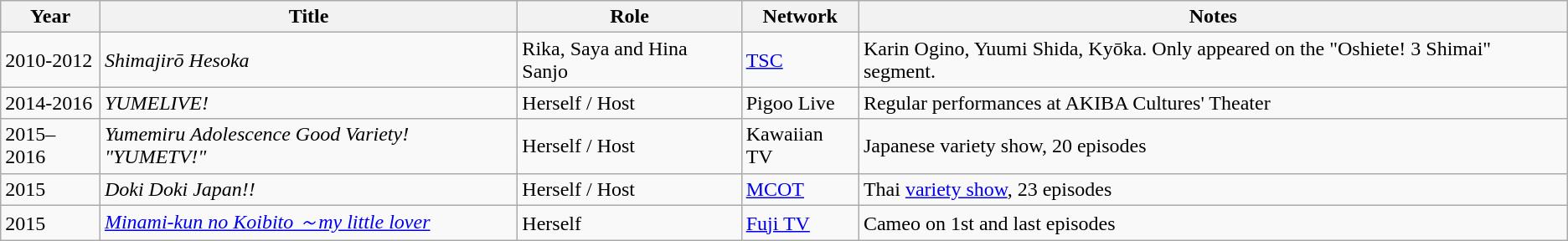<table class="wikitable sortable">
<tr>
<th>Year</th>
<th>Title</th>
<th>Role</th>
<th>Network</th>
<th class="unsortable">Notes</th>
</tr>
<tr>
<td>2010-2012</td>
<td><em>Shimajirō Hesoka</em></td>
<td>Rika, Saya and Hina Sanjo</td>
<td><a href='#'>TSC</a></td>
<td>Karin Ogino, Yuumi Shida, Kyōka. Only appeared on the "Oshiete! 3 Shimai" segment.</td>
</tr>
<tr>
<td>2014-2016</td>
<td><em>YUMELIVE!</em></td>
<td>Herself / Host</td>
<td>Pigoo Live</td>
<td>Regular performances at AKIBA Cultures' Theater</td>
</tr>
<tr>
<td>2015–2016</td>
<td><em>Yumemiru Adolescence Good Variety! "YUMETV!"</em></td>
<td>Herself / Host</td>
<td>Kawaiian TV</td>
<td>Japanese variety show, 20 episodes</td>
</tr>
<tr>
<td>2015</td>
<td><em>Doki Doki Japan!!</em></td>
<td>Herself / Host</td>
<td><a href='#'>MCOT</a></td>
<td>Thai <a href='#'>variety show</a>, 23 episodes</td>
</tr>
<tr>
<td>2015</td>
<td><em><a href='#'>Minami-kun no Koibito ～my little lover</a></em></td>
<td>Herself</td>
<td><a href='#'>Fuji TV</a></td>
<td>Cameo on 1st and last episodes</td>
</tr>
</table>
